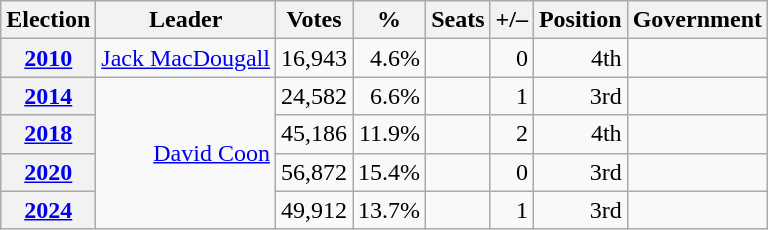<table class=wikitable style="text-align: right;">
<tr>
<th>Election</th>
<th>Leader</th>
<th>Votes</th>
<th>%</th>
<th>Seats</th>
<th>+/–</th>
<th>Position</th>
<th>Government</th>
</tr>
<tr>
<th><a href='#'>2010</a></th>
<td><a href='#'>Jack MacDougall</a></td>
<td>16,943</td>
<td>4.6%</td>
<td></td>
<td> 0</td>
<td> 4th</td>
<td></td>
</tr>
<tr>
<th><a href='#'>2014</a></th>
<td rowspan=4><a href='#'>David Coon</a></td>
<td>24,582</td>
<td>6.6%</td>
<td></td>
<td> 1</td>
<td> 3rd</td>
<td></td>
</tr>
<tr>
<th><a href='#'>2018</a></th>
<td>45,186</td>
<td>11.9%</td>
<td></td>
<td> 2</td>
<td> 4th</td>
<td></td>
</tr>
<tr>
<th><a href='#'>2020</a></th>
<td>56,872</td>
<td>15.4%</td>
<td></td>
<td> 0</td>
<td> 3rd</td>
<td></td>
</tr>
<tr>
<th><a href='#'>2024</a></th>
<td>49,912</td>
<td>13.7%</td>
<td></td>
<td> 1</td>
<td> 3rd</td>
<td></td>
</tr>
</table>
